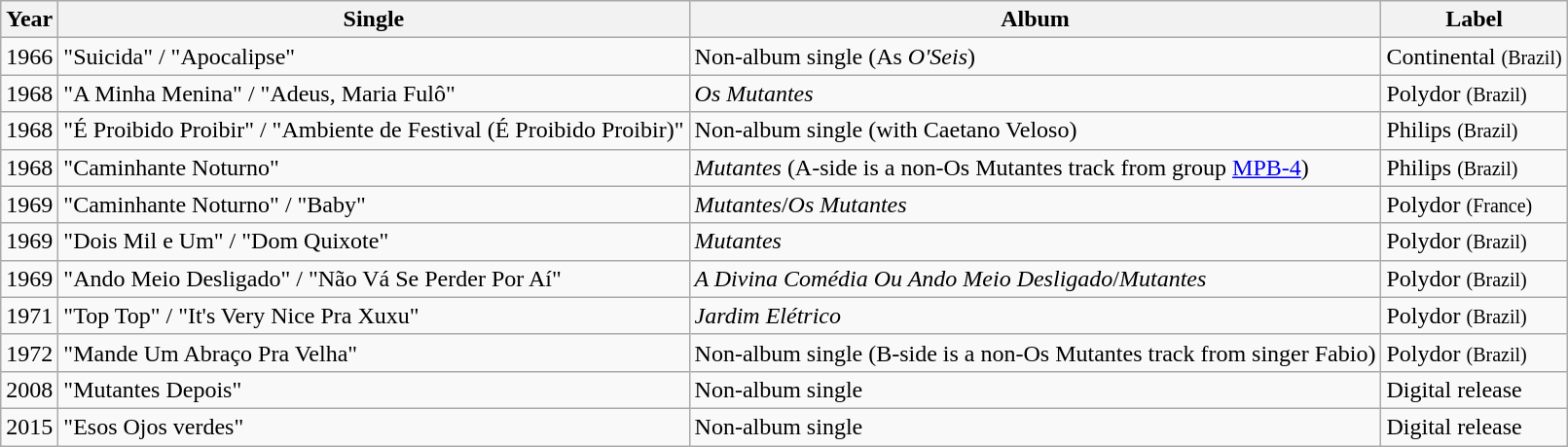<table class="wikitable" style="text-align: center">
<tr>
<th>Year</th>
<th>Single</th>
<th>Album</th>
<th>Label</th>
</tr>
<tr>
<td>1966</td>
<td align="left">"Suicida" / "Apocalipse"</td>
<td align="left">Non-album single (As <em>O'Seis</em>)</td>
<td align="left">Continental <small>(Brazil)</small></td>
</tr>
<tr>
<td>1968</td>
<td align="left">"A Minha Menina" / "Adeus, Maria Fulô"</td>
<td align="left"><em>Os Mutantes</em></td>
<td align="left">Polydor <small>(Brazil)</small></td>
</tr>
<tr>
<td>1968</td>
<td align="left">"É Proibido Proibir" / "Ambiente de Festival (É Proibido Proibir)"</td>
<td align="left">Non-album single (with Caetano Veloso)</td>
<td align="left">Philips <small>(Brazil)</small></td>
</tr>
<tr>
<td>1968</td>
<td align="left">"Caminhante Noturno"</td>
<td align="left"><em>Mutantes</em> (A-side is a non-Os Mutantes track from group <a href='#'>MPB-4</a>)</td>
<td align="left">Philips <small>(Brazil)</small></td>
</tr>
<tr>
<td>1969</td>
<td align="left">"Caminhante Noturno" / "Baby"</td>
<td align="left"><em>Mutantes</em>/<em>Os Mutantes</em></td>
<td align="left">Polydor <small>(France)</small></td>
</tr>
<tr>
<td>1969</td>
<td align="left">"Dois Mil e Um" / "Dom Quixote"</td>
<td align="left"><em>Mutantes</em></td>
<td align="left">Polydor <small>(Brazil)</small></td>
</tr>
<tr>
<td>1969</td>
<td align="left">"Ando Meio Desligado" / "Não Vá Se Perder Por Aí"</td>
<td align="left"><em>A Divina Comédia Ou Ando Meio Desligado</em>/<em>Mutantes</em></td>
<td align="left">Polydor <small>(Brazil)</small></td>
</tr>
<tr>
<td>1971</td>
<td align="left">"Top Top" / "It's Very Nice Pra Xuxu"</td>
<td align="left"><em>Jardim Elétrico</em></td>
<td align="left">Polydor <small>(Brazil)</small></td>
</tr>
<tr>
<td>1972</td>
<td align="left">"Mande Um Abraço Pra Velha"</td>
<td align="left">Non-album single (B-side is a non-Os Mutantes track from singer Fabio)</td>
<td align="left">Polydor <small>(Brazil)</small></td>
</tr>
<tr>
<td>2008</td>
<td align="left">"Mutantes Depois"</td>
<td align="left">Non-album single</td>
<td align="left">Digital release</td>
</tr>
<tr>
<td>2015</td>
<td align="left">"Esos Ojos verdes"</td>
<td align="left">Non-album single</td>
<td align="left">Digital release</td>
</tr>
</table>
